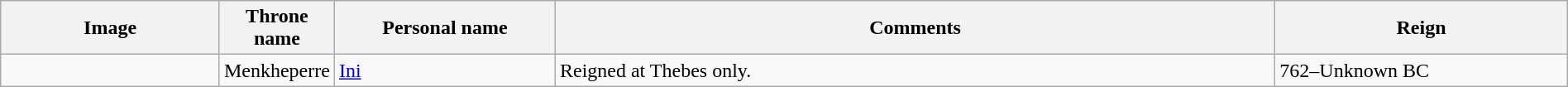<table class="wikitable" width="100%">
<tr>
<th width="15%">Image</th>
<th>Throne name</th>
<th width="15%">Personal name</th>
<th width="50%">Comments</th>
<th width="20%">Reign</th>
</tr>
<tr>
<td></td>
<td>Menkheperre</td>
<td><a href='#'>Ini</a></td>
<td>Reigned at Thebes only.</td>
<td>762–Unknown BC</td>
</tr>
</table>
